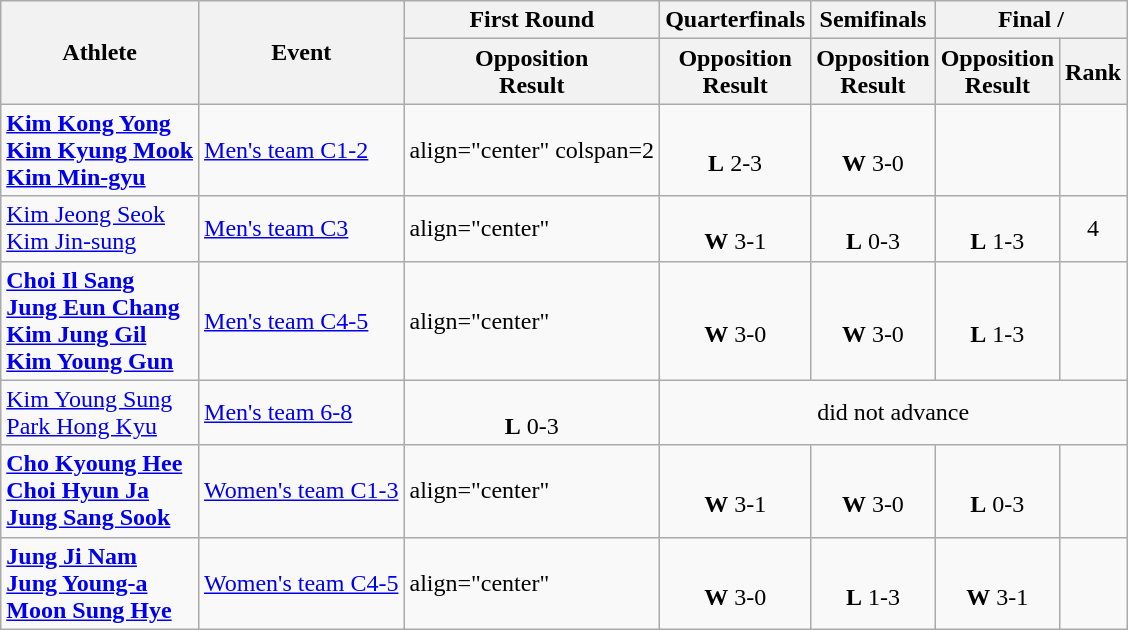<table class=wikitable style>
<tr>
<th rowspan="2">Athlete</th>
<th rowspan="2">Event</th>
<th>First Round</th>
<th>Quarterfinals</th>
<th>Semifinals</th>
<th colspan="2">Final / </th>
</tr>
<tr>
<th>Opposition<br>Result</th>
<th>Opposition<br>Result</th>
<th>Opposition<br>Result</th>
<th>Opposition<br>Result</th>
<th>Rank</th>
</tr>
<tr>
<td><strong><a href='#'>Kim Kong Yong</a></strong><br> <strong><a href='#'>Kim Kyung Mook</a></strong><br> <strong><a href='#'>Kim Min-gyu</a></strong></td>
<td><a href='#'>Men's team C1-2</a></td>
<td>align="center" colspan=2 </td>
<td align="center"><br><strong>L</strong> 2-3</td>
<td align="center"><br><strong>W</strong> 3-0</td>
<td align="center"></td>
</tr>
<tr>
<td><a href='#'>Kim Jeong Seok</a><br> <a href='#'>Kim Jin-sung</a></td>
<td><a href='#'>Men's team C3</a></td>
<td>align="center" </td>
<td align="center"><br><strong>W</strong> 3-1</td>
<td align="center"><br><strong>L</strong> 0-3</td>
<td align="center"><br><strong>L</strong> 1-3</td>
<td align="center">4</td>
</tr>
<tr>
<td><strong><a href='#'>Choi Il Sang</a></strong><br> <strong><a href='#'>Jung Eun Chang</a></strong><br> <strong><a href='#'>Kim Jung Gil</a></strong><br> <strong><a href='#'>Kim Young Gun</a></strong></td>
<td><a href='#'>Men's team C4-5</a></td>
<td>align="center" </td>
<td align="center"><br><strong>W</strong> 3-0</td>
<td align="center"><br><strong>W</strong> 3-0</td>
<td align="center"><br><strong>L</strong> 1-3</td>
<td align="center"></td>
</tr>
<tr>
<td><a href='#'>Kim Young Sung</a><br> <a href='#'>Park Hong Kyu</a></td>
<td><a href='#'>Men's team 6-8</a></td>
<td align="center"><br><strong>L</strong> 0-3</td>
<td align="center" colspan=4>did not advance</td>
</tr>
<tr>
<td><strong><a href='#'>Cho Kyoung Hee</a></strong><br> <strong><a href='#'>Choi Hyun Ja</a></strong><br> <strong><a href='#'>Jung Sang Sook</a></strong></td>
<td><a href='#'>Women's team C1-3</a></td>
<td>align="center" </td>
<td align="center"><br><strong>W</strong> 3-1</td>
<td align="center"><br><strong>W</strong> 3-0</td>
<td align="center"><br> <strong>L</strong> 0-3</td>
<td align="center"></td>
</tr>
<tr>
<td><strong><a href='#'>Jung Ji Nam</a></strong><br> <strong><a href='#'>Jung Young-a</a></strong><br> <strong><a href='#'>Moon Sung Hye</a></strong></td>
<td><a href='#'>Women's team C4-5</a></td>
<td>align="center" </td>
<td align="center"><br><strong>W</strong> 3-0</td>
<td align="center"><br><strong>L</strong> 1-3</td>
<td align="center"><br><strong>W</strong> 3-1</td>
<td align="center"></td>
</tr>
</table>
